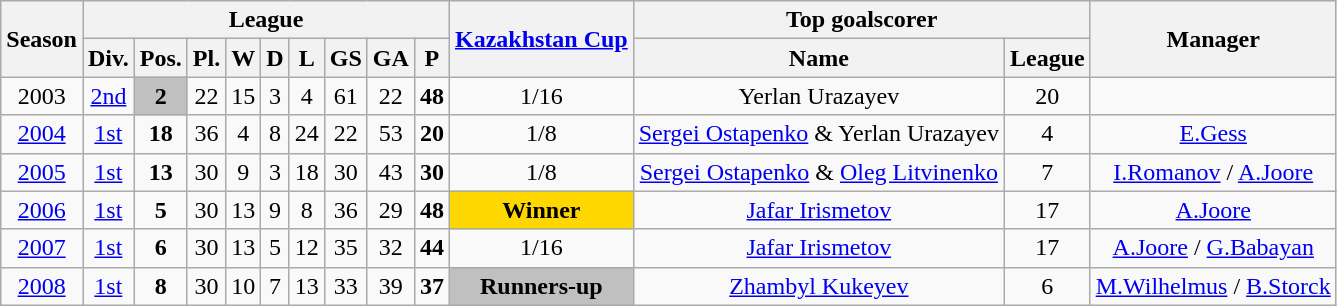<table class="wikitable">
<tr style="background:#efefef;">
<th rowspan="2">Season</th>
<th colspan="9">League</th>
<th rowspan="2"><a href='#'>Kazakhstan Cup</a></th>
<th colspan="2">Top goalscorer</th>
<th rowspan="2">Manager</th>
</tr>
<tr>
<th>Div.</th>
<th>Pos.</th>
<th>Pl.</th>
<th>W</th>
<th>D</th>
<th>L</th>
<th>GS</th>
<th>GA</th>
<th>P</th>
<th>Name</th>
<th>League</th>
</tr>
<tr>
<td align=center>2003</td>
<td align=center><a href='#'>2nd</a></td>
<td style="text-align:center; background:silver;"><strong>2</strong></td>
<td align=center>22</td>
<td align=center>15</td>
<td align=center>3</td>
<td align=center>4</td>
<td align=center>61</td>
<td align=center>22</td>
<td align=center><strong>48</strong></td>
<td align=center>1/16</td>
<td align=center> Yerlan Urazayev</td>
<td align=center>20</td>
<td align=center></td>
</tr>
<tr>
<td align=center><a href='#'>2004</a></td>
<td align=center><a href='#'>1st</a></td>
<td align=center><strong>18</strong></td>
<td align=center>36</td>
<td align=center>4</td>
<td align=center>8</td>
<td align=center>24</td>
<td align=center>22</td>
<td align=center>53</td>
<td align=center><strong>20</strong></td>
<td align=center>1/8</td>
<td align=center> <a href='#'>Sergei Ostapenko</a> &  Yerlan Urazayev</td>
<td align=center>4</td>
<td align=center> <a href='#'>E.Gess</a></td>
</tr>
<tr>
<td align=center><a href='#'>2005</a></td>
<td align=center><a href='#'>1st</a></td>
<td align=center><strong>13</strong></td>
<td align=center>30</td>
<td align=center>9</td>
<td align=center>3</td>
<td align=center>18</td>
<td align=center>30</td>
<td align=center>43</td>
<td align=center><strong>30</strong></td>
<td align=center>1/8</td>
<td align=center> <a href='#'>Sergei Ostapenko</a> &  <a href='#'>Oleg Litvinenko</a></td>
<td align=center>7</td>
<td align=center> <a href='#'>I.Romanov</a> /  <a href='#'>A.Joore</a></td>
</tr>
<tr>
<td align=center><a href='#'>2006</a></td>
<td align=center><a href='#'>1st</a></td>
<td align=center><strong>5</strong></td>
<td align=center>30</td>
<td align=center>13</td>
<td align=center>9</td>
<td align=center>8</td>
<td align=center>36</td>
<td align=center>29</td>
<td align=center><strong>48</strong></td>
<td style="text-align:center; background:gold;"><strong>Winner</strong></td>
<td align=center> <a href='#'>Jafar Irismetov</a></td>
<td align=center>17</td>
<td align=center> <a href='#'>A.Joore</a></td>
</tr>
<tr>
<td align=center><a href='#'>2007</a></td>
<td align=center><a href='#'>1st</a></td>
<td align=center><strong>6</strong></td>
<td align=center>30</td>
<td align=center>13</td>
<td align=center>5</td>
<td align=center>12</td>
<td align=center>35</td>
<td align=center>32</td>
<td align=center><strong>44</strong></td>
<td align=center>1/16</td>
<td align=center> <a href='#'>Jafar Irismetov</a></td>
<td align=center>17</td>
<td align=center> <a href='#'>A.Joore</a> /  <a href='#'>G.Babayan</a></td>
</tr>
<tr>
<td align=center><a href='#'>2008</a></td>
<td align=center><a href='#'>1st</a></td>
<td align=center><strong>8</strong></td>
<td align=center>30</td>
<td align=center>10</td>
<td align=center>7</td>
<td align=center>13</td>
<td align=center>33</td>
<td align=center>39</td>
<td align=center><strong>37</strong></td>
<td style="text-align:center; background:silver;"><strong>Runners-up</strong></td>
<td align=center> <a href='#'>Zhambyl Kukeyev</a></td>
<td align=center>6</td>
<td align=center> <a href='#'>M.Wilhelmus</a> /  <a href='#'>B.Storck</a></td>
</tr>
</table>
